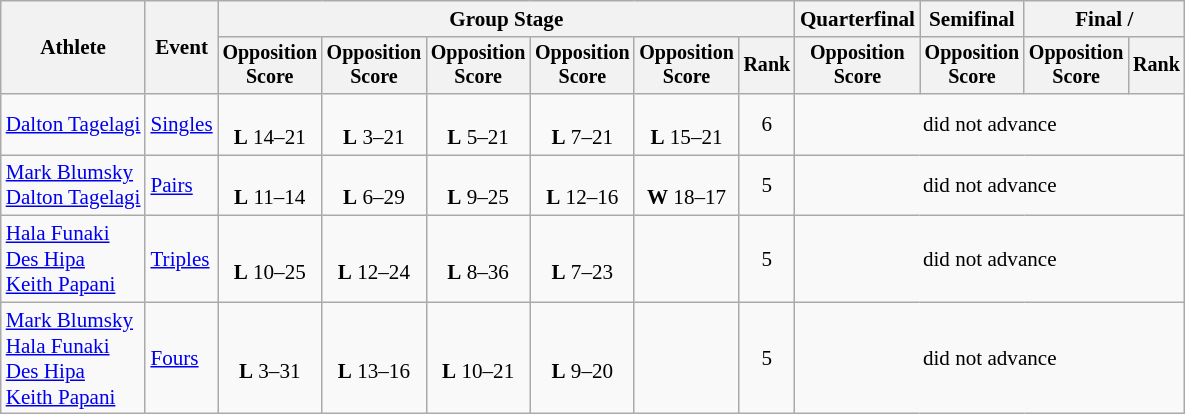<table class="wikitable" style="font-size:88%">
<tr>
<th rowspan=2>Athlete</th>
<th rowspan=2>Event</th>
<th colspan=6>Group Stage</th>
<th>Quarterfinal</th>
<th>Semifinal</th>
<th colspan=2>Final / </th>
</tr>
<tr style="font-size:95%">
<th>Opposition<br>Score</th>
<th>Opposition<br>Score</th>
<th>Opposition<br>Score</th>
<th>Opposition<br>Score</th>
<th>Opposition<br>Score</th>
<th>Rank</th>
<th>Opposition<br>Score</th>
<th>Opposition<br>Score</th>
<th>Opposition<br>Score</th>
<th>Rank</th>
</tr>
<tr align=center>
<td align=left><a href='#'>Dalton Tagelagi</a></td>
<td align=left><a href='#'>Singles</a></td>
<td><br><strong>L</strong> 14–21</td>
<td><br><strong>L</strong> 3–21</td>
<td><br><strong>L</strong> 5–21</td>
<td><br><strong>L</strong> 7–21</td>
<td><br><strong>L</strong> 15–21</td>
<td>6</td>
<td colspan=4>did not advance</td>
</tr>
<tr align=center>
<td align=left><a href='#'>Mark Blumsky</a><br><a href='#'>Dalton Tagelagi</a></td>
<td align=left><a href='#'>Pairs</a></td>
<td><br><strong>L</strong> 11–14</td>
<td><br><strong>L</strong> 6–29</td>
<td><br><strong>L</strong> 9–25</td>
<td><br><strong>L</strong> 12–16</td>
<td><br><strong>W</strong> 18–17</td>
<td>5</td>
<td colspan=4>did not advance</td>
</tr>
<tr align=center>
<td align=left><a href='#'>Hala Funaki</a><br><a href='#'>Des Hipa</a><br><a href='#'>Keith Papani</a></td>
<td align=left><a href='#'>Triples</a></td>
<td><br><strong>L</strong> 10–25</td>
<td><br><strong>L</strong> 12–24</td>
<td><br><strong>L</strong> 8–36</td>
<td><br><strong>L</strong> 7–23</td>
<td></td>
<td>5</td>
<td colspan=4>did not advance</td>
</tr>
<tr align=center>
<td align=left><a href='#'>Mark Blumsky</a><br><a href='#'>Hala Funaki</a><br><a href='#'>Des Hipa</a><br><a href='#'>Keith Papani</a></td>
<td align=left><a href='#'>Fours</a></td>
<td><br><strong>L</strong> 3–31</td>
<td><br><strong>L</strong> 13–16</td>
<td><br><strong>L</strong> 10–21</td>
<td><br><strong>L</strong> 9–20</td>
<td></td>
<td>5</td>
<td colspan=4>did not advance</td>
</tr>
</table>
